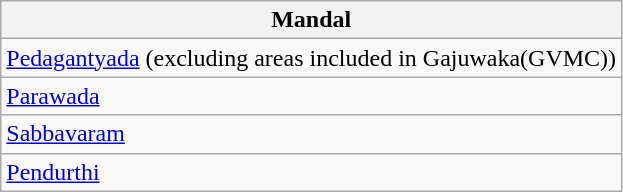<table class="wikitable sortable static-row-numbers static-row-header-hash">
<tr>
<th>Mandal</th>
</tr>
<tr>
<td><a href='#'>Pedagantyada</a> (excluding areas included in Gajuwaka(GVMC))</td>
</tr>
<tr>
<td><a href='#'>Parawada</a></td>
</tr>
<tr>
<td><a href='#'>Sabbavaram</a></td>
</tr>
<tr>
<td><a href='#'>Pendurthi</a></td>
</tr>
</table>
